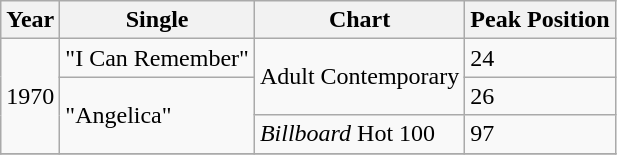<table class="wikitable">
<tr>
<th align="left">Year</th>
<th align="left">Single</th>
<th align="left">Chart</th>
<th align="left">Peak Position</th>
</tr>
<tr>
<td align="left" rowspan="3">1970</td>
<td align="left">"I Can Remember"</td>
<td align="left" rowspan="2">Adult Contemporary</td>
<td align="left">24</td>
</tr>
<tr>
<td align="left" rowspan="2">"Angelica"</td>
<td align="left">26</td>
</tr>
<tr>
<td align="left"><em>Billboard</em> Hot 100</td>
<td align="left">97</td>
</tr>
<tr>
</tr>
</table>
